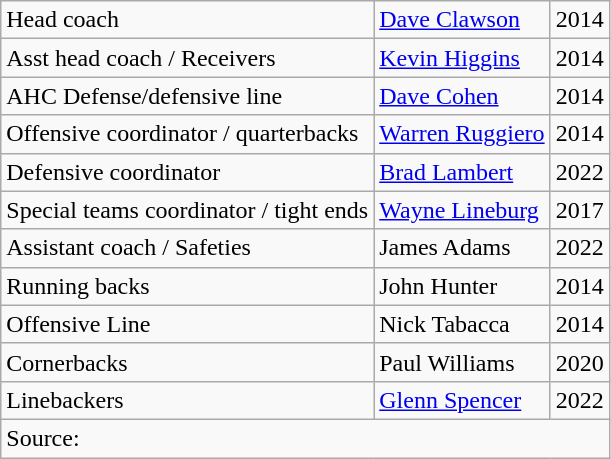<table class="wikitable">
<tr>
<td>Head coach</td>
<td><a href='#'>Dave Clawson</a></td>
<td>2014</td>
</tr>
<tr>
<td>Asst head coach / Receivers</td>
<td><a href='#'>Kevin Higgins</a></td>
<td>2014</td>
</tr>
<tr>
<td>AHC Defense/defensive line</td>
<td><a href='#'>Dave Cohen</a></td>
<td>2014</td>
</tr>
<tr>
<td>Offensive coordinator / quarterbacks</td>
<td><a href='#'>Warren Ruggiero</a></td>
<td>2014</td>
</tr>
<tr>
<td>Defensive coordinator</td>
<td><a href='#'>Brad Lambert</a></td>
<td>2022</td>
</tr>
<tr>
<td>Special teams coordinator / tight ends</td>
<td><a href='#'>Wayne Lineburg</a></td>
<td>2017</td>
</tr>
<tr>
<td>Assistant coach / Safeties</td>
<td>James Adams</td>
<td>2022</td>
</tr>
<tr>
<td>Running backs</td>
<td>John Hunter</td>
<td>2014</td>
</tr>
<tr>
<td>Offensive Line</td>
<td>Nick Tabacca</td>
<td>2014</td>
</tr>
<tr>
<td>Cornerbacks</td>
<td>Paul Williams</td>
<td>2020</td>
</tr>
<tr>
<td>Linebackers</td>
<td><a href='#'>Glenn Spencer</a></td>
<td>2022</td>
</tr>
<tr>
<td colspan="3">Source:</td>
</tr>
</table>
